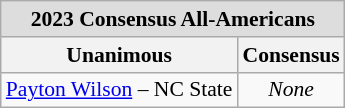<table class="wikitable" style="white-space:nowrap; font-size:90%; text-align:center;">
<tr>
<td colspan="7" style="text-align:center; background:#ddd;"><strong>2023 Consensus All-Americans</strong></td>
</tr>
<tr>
<th>Unanimous</th>
<th>Consensus</th>
</tr>
<tr>
<td><a href='#'>Payton Wilson</a> – NC State</td>
<td><em>None</em></td>
</tr>
</table>
